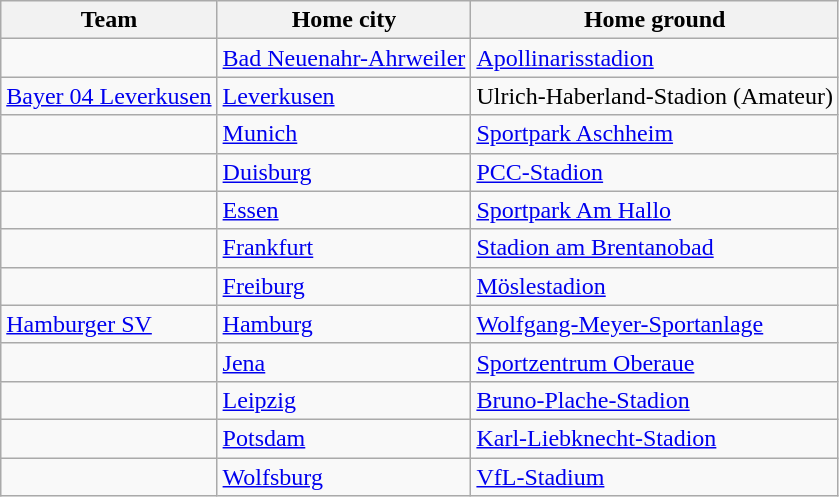<table class="wikitable sortable">
<tr>
<th>Team</th>
<th>Home city</th>
<th>Home ground</th>
</tr>
<tr>
<td></td>
<td><a href='#'>Bad Neuenahr-Ahrweiler</a></td>
<td><a href='#'>Apollinarisstadion</a></td>
</tr>
<tr>
<td><a href='#'>Bayer 04 Leverkusen</a></td>
<td><a href='#'>Leverkusen</a></td>
<td>Ulrich-Haberland-Stadion (Amateur)</td>
</tr>
<tr>
<td></td>
<td><a href='#'>Munich</a></td>
<td><a href='#'>Sportpark Aschheim</a></td>
</tr>
<tr>
<td></td>
<td><a href='#'>Duisburg</a></td>
<td><a href='#'>PCC-Stadion</a></td>
</tr>
<tr>
<td></td>
<td><a href='#'>Essen</a></td>
<td><a href='#'>Sportpark Am Hallo</a></td>
</tr>
<tr>
<td></td>
<td><a href='#'>Frankfurt</a></td>
<td><a href='#'>Stadion am Brentanobad</a></td>
</tr>
<tr>
<td></td>
<td><a href='#'>Freiburg</a></td>
<td><a href='#'>Möslestadion</a></td>
</tr>
<tr>
<td><a href='#'>Hamburger SV</a></td>
<td><a href='#'>Hamburg</a></td>
<td><a href='#'>Wolfgang-Meyer-Sportanlage</a></td>
</tr>
<tr>
<td></td>
<td><a href='#'>Jena</a></td>
<td><a href='#'>Sportzentrum Oberaue</a></td>
</tr>
<tr>
<td></td>
<td><a href='#'>Leipzig</a></td>
<td><a href='#'>Bruno-Plache-Stadion</a></td>
</tr>
<tr>
<td></td>
<td><a href='#'>Potsdam</a></td>
<td><a href='#'>Karl-Liebknecht-Stadion</a></td>
</tr>
<tr>
<td></td>
<td><a href='#'>Wolfsburg</a></td>
<td><a href='#'>VfL-Stadium</a></td>
</tr>
</table>
